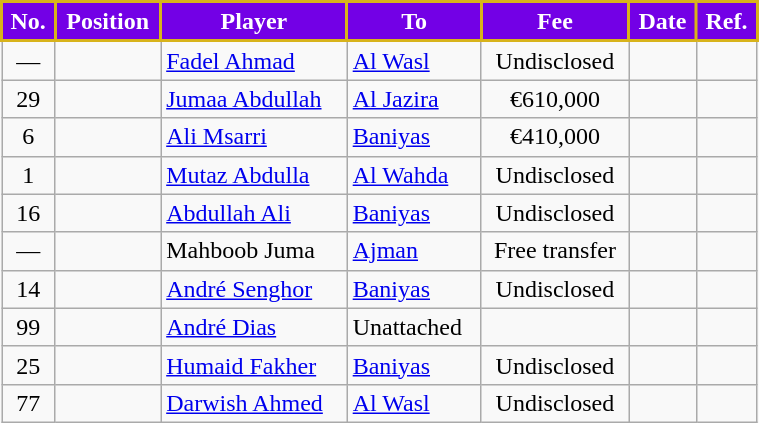<table class="wikitable" style="width:40%; text-align:center; font-size:100%;">
<tr>
<th style="color:#FFFFFF; background: #7300E6; border:2px solid #D8B31B;">No.</th>
<th style="color:#FFFFFF; background: #7300E6; border:2px solid #D8B31B;">Position</th>
<th style="color:#FFFFFF; background: #7300E6; border:2px solid #D8B31B;">Player</th>
<th style="color:#FFFFFF; background: #7300E6; border:2px solid #D8B31B;">To</th>
<th style="color:#FFFFFF; background: #7300E6; border:2px solid #D8B31B;">Fee</th>
<th style="color:#FFFFFF; background: #7300E6; border:2px solid #D8B31B;">Date</th>
<th style="color:#FFFFFF; background: #7300E6; border:2px solid #D8B31B;">Ref.</th>
</tr>
<tr>
<td>—</td>
<td></td>
<td align=left> <a href='#'>Fadel Ahmad</a></td>
<td align=left> <a href='#'>Al Wasl</a></td>
<td>Undisclosed</td>
<td></td>
<td></td>
</tr>
<tr>
<td>29</td>
<td></td>
<td align=left> <a href='#'>Jumaa Abdullah</a></td>
<td align=left> <a href='#'>Al Jazira</a></td>
<td>€610,000</td>
<td></td>
<td></td>
</tr>
<tr>
<td>6</td>
<td></td>
<td align=left> <a href='#'>Ali Msarri</a></td>
<td align=left> <a href='#'>Baniyas</a></td>
<td>€410,000</td>
<td></td>
<td></td>
</tr>
<tr>
<td>1</td>
<td></td>
<td align=left> <a href='#'>Mutaz Abdulla</a></td>
<td align=left> <a href='#'>Al Wahda</a></td>
<td>Undisclosed</td>
<td></td>
<td></td>
</tr>
<tr>
<td>16</td>
<td></td>
<td align=left> <a href='#'>Abdullah Ali</a></td>
<td align=left> <a href='#'>Baniyas</a></td>
<td>Undisclosed</td>
<td></td>
<td></td>
</tr>
<tr>
<td>—</td>
<td></td>
<td align=left> Mahboob Juma</td>
<td align=left> <a href='#'>Ajman</a></td>
<td>Free transfer</td>
<td></td>
<td></td>
</tr>
<tr>
<td>14</td>
<td></td>
<td align=left> <a href='#'>André Senghor</a></td>
<td align=left> <a href='#'>Baniyas</a></td>
<td>Undisclosed</td>
<td></td>
<td></td>
</tr>
<tr>
<td>99</td>
<td></td>
<td align=left> <a href='#'>André Dias</a></td>
<td align=left>Unattached</td>
<td></td>
<td></td>
<td></td>
</tr>
<tr>
<td>25</td>
<td></td>
<td align=left> <a href='#'>Humaid Fakher</a></td>
<td align=left> <a href='#'>Baniyas</a></td>
<td>Undisclosed</td>
<td></td>
<td></td>
</tr>
<tr>
<td>77</td>
<td></td>
<td align=left> <a href='#'>Darwish Ahmed</a></td>
<td align=left> <a href='#'>Al Wasl</a></td>
<td>Undisclosed</td>
<td></td>
<td></td>
</tr>
</table>
